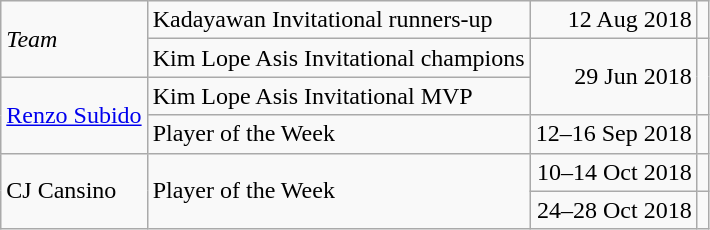<table class=wikitable>
<tr>
<td rowspan=2><em>Team</em></td>
<td>Kadayawan Invitational runners-up</td>
<td align=right>12 Aug 2018</td>
<td align="center"></td>
</tr>
<tr>
<td>Kim Lope Asis Invitational champions</td>
<td align=right rowspan=2>29 Jun 2018</td>
<td align=center rowspan=2></td>
</tr>
<tr>
<td rowspan=2><a href='#'>Renzo Subido</a></td>
<td>Kim Lope Asis Invitational MVP</td>
</tr>
<tr>
<td>Player of the Week</td>
<td align=right>12–16 Sep 2018</td>
<td align=center></td>
</tr>
<tr>
<td rowspan=2>CJ Cansino</td>
<td rowspan=2>Player of the Week</td>
<td align=right>10–14 Oct 2018</td>
<td align=center></td>
</tr>
<tr>
<td align=right>24–28 Oct 2018</td>
<td align=center></td>
</tr>
</table>
